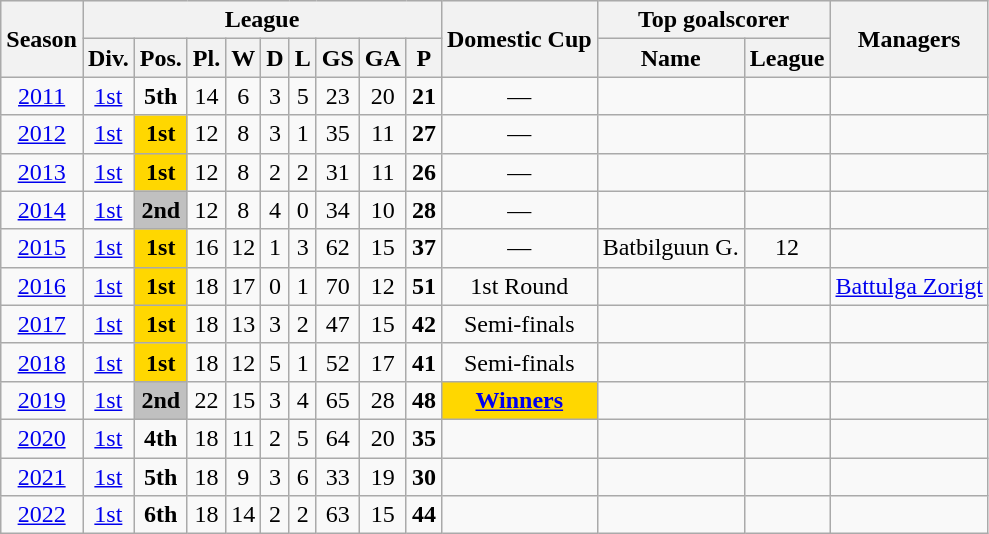<table class="wikitable">
<tr style="background:#efefef;">
<th rowspan="2">Season</th>
<th colspan="9">League</th>
<th rowspan="2">Domestic Cup</th>
<th colspan="2">Top goalscorer</th>
<th rowspan="2">Managers</th>
</tr>
<tr>
<th>Div.</th>
<th>Pos.</th>
<th>Pl.</th>
<th>W</th>
<th>D</th>
<th>L</th>
<th>GS</th>
<th>GA</th>
<th>P</th>
<th>Name</th>
<th>League</th>
</tr>
<tr>
<td align=center><a href='#'>2011</a></td>
<td align=center><a href='#'>1st</a></td>
<td style="text-align:center; "><strong>5th</strong></td>
<td align=center>14</td>
<td align=center>6</td>
<td align=center>3</td>
<td align=center>5</td>
<td align=center>23</td>
<td align=center>20</td>
<td align=center><strong>21</strong></td>
<td align=center>—</td>
<td align=center></td>
<td align=center></td>
<td align=center></td>
</tr>
<tr>
<td align=center><a href='#'>2012</a></td>
<td align=center><a href='#'>1st</a></td>
<td style="text-align:center; background:gold;"><strong>1st</strong></td>
<td align=center>12</td>
<td align=center>8</td>
<td align=center>3</td>
<td align=center>1</td>
<td align=center>35</td>
<td align=center>11</td>
<td align=center><strong>27</strong></td>
<td align=center>—</td>
<td align=center></td>
<td align=center></td>
<td align=center></td>
</tr>
<tr>
<td align=center><a href='#'>2013</a></td>
<td align=center><a href='#'>1st</a></td>
<td style="text-align:center; background:gold;"><strong>1st</strong></td>
<td align=center>12</td>
<td align=center>8</td>
<td align=center>2</td>
<td align=center>2</td>
<td align=center>31</td>
<td align=center>11</td>
<td align=center><strong>26</strong></td>
<td align=center>—</td>
<td align=center></td>
<td align=center></td>
<td align=center></td>
</tr>
<tr>
<td align=center><a href='#'>2014</a></td>
<td align=center><a href='#'>1st</a></td>
<td style="text-align:center; background:silver;"><strong>2nd</strong></td>
<td align=center>12</td>
<td align=center>8</td>
<td align=center>4</td>
<td align=center>0</td>
<td align=center>34</td>
<td align=center>10</td>
<td align=center><strong>28</strong></td>
<td align=center>—</td>
<td align=center></td>
<td align=center></td>
<td align=center></td>
</tr>
<tr>
<td align=center><a href='#'>2015</a></td>
<td align=center><a href='#'>1st</a></td>
<td style="text-align:center; background:gold;"><strong>1st</strong></td>
<td align=center>16</td>
<td align=center>12</td>
<td align=center>1</td>
<td align=center>3</td>
<td align=center>62</td>
<td align=center>15</td>
<td align=center><strong>37</strong></td>
<td align=center>—</td>
<td align=center>Batbilguun G.</td>
<td align=center>12</td>
<td align=center></td>
</tr>
<tr>
<td align=center><a href='#'>2016</a></td>
<td align=center><a href='#'>1st</a></td>
<td style="text-align:center; background:gold;"><strong>1st</strong></td>
<td align=center>18</td>
<td align=center>17</td>
<td align=center>0</td>
<td align=center>1</td>
<td align=center>70</td>
<td align=center>12</td>
<td align=center><strong>51 </strong></td>
<td align=center>1st Round</td>
<td align=center></td>
<td align=center></td>
<td align=center><a href='#'>Battulga Zorigt</a></td>
</tr>
<tr>
<td align=center><a href='#'>2017</a></td>
<td align=center><a href='#'>1st</a></td>
<td style="text-align:center; background:gold;"><strong>1st</strong></td>
<td align=center>18</td>
<td align=center>13</td>
<td align=center>3</td>
<td align=center>2</td>
<td align=center>47</td>
<td align=center>15</td>
<td align=center><strong>42</strong></td>
<td align=center>Semi-finals</td>
<td align=center></td>
<td align=center></td>
<td align=center></td>
</tr>
<tr>
<td align=center><a href='#'>2018</a></td>
<td align=center><a href='#'>1st</a></td>
<td style="text-align:center; background:gold;"><strong>1st</strong></td>
<td align=center>18</td>
<td align=center>12</td>
<td align=center>5</td>
<td align=center>1</td>
<td align=center>52</td>
<td align=center>17</td>
<td align=center><strong>41</strong></td>
<td align=center>Semi-finals</td>
<td align=center></td>
<td align=center></td>
<td align=center></td>
</tr>
<tr>
<td align=center><a href='#'>2019</a></td>
<td align=center><a href='#'>1st</a></td>
<td style="text-align:center; background:silver;"><strong>2nd</strong></td>
<td align=center>22</td>
<td align=center>15</td>
<td align=center>3</td>
<td align=center>4</td>
<td align=center>65</td>
<td align=center>28</td>
<td align=center><strong>48</strong></td>
<td style="text-align:center; background:gold;"><strong><a href='#'>Winners</a></strong></td>
<td align=center></td>
<td align=center></td>
<td align=center></td>
</tr>
<tr>
<td align=center><a href='#'>2020</a></td>
<td align=center><a href='#'>1st</a></td>
<td style="text-align:center; "><strong>4th</strong></td>
<td align=center>18</td>
<td align=center>11</td>
<td align=center>2</td>
<td align=center>5</td>
<td align=center>64</td>
<td align=center>20</td>
<td align=center><strong>35</strong></td>
<td align=center></td>
<td align=center></td>
<td align=center></td>
<td align=center></td>
</tr>
<tr>
<td align=center><a href='#'>2021</a></td>
<td align=center><a href='#'>1st</a></td>
<td style="text-align:center; "><strong>5th</strong></td>
<td align=center>18</td>
<td align=center>9</td>
<td align=center>3</td>
<td align=center>6</td>
<td align=center>33</td>
<td align=center>19</td>
<td align=center><strong>30</strong></td>
<td align=center></td>
<td align=center></td>
<td align=center></td>
<td align=center></td>
</tr>
<tr>
<td align=center><a href='#'>2022</a></td>
<td align=center><a href='#'>1st</a></td>
<td style="text-align:center; "><strong>6th</strong></td>
<td align=center>18</td>
<td align=center>14</td>
<td align=center>2</td>
<td align=center>2</td>
<td align=center>63</td>
<td align=center>15</td>
<td align=center><strong>44</strong></td>
<td align=center></td>
<td align=center></td>
<td align=center></td>
<td align=center></td>
</tr>
</table>
